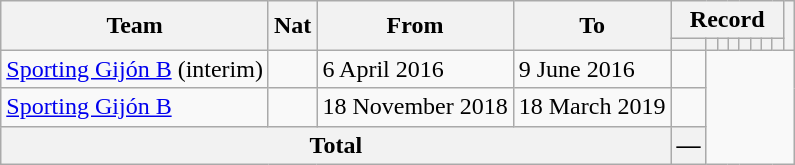<table class="wikitable" style="text-align: center">
<tr>
<th rowspan="2">Team</th>
<th rowspan="2">Nat</th>
<th rowspan="2">From</th>
<th rowspan="2">To</th>
<th colspan="8">Record</th>
<th rowspan=2></th>
</tr>
<tr>
<th></th>
<th></th>
<th></th>
<th></th>
<th></th>
<th></th>
<th></th>
<th></th>
</tr>
<tr>
<td align=left><a href='#'>Sporting Gijón B</a> (interim)</td>
<td></td>
<td align=left>6 April 2016</td>
<td align=left>9 June 2016<br></td>
<td></td>
</tr>
<tr>
<td align=left><a href='#'>Sporting Gijón B</a></td>
<td></td>
<td align=left>18 November 2018</td>
<td align=left>18 March 2019<br></td>
<td></td>
</tr>
<tr>
<th colspan="4">Total<br></th>
<th>—</th>
</tr>
</table>
